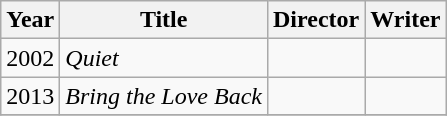<table class="wikitable">
<tr>
<th>Year</th>
<th>Title</th>
<th>Director</th>
<th>Writer</th>
</tr>
<tr>
<td>2002</td>
<td><em>Quiet</em></td>
<td></td>
<td></td>
</tr>
<tr>
<td>2013</td>
<td><em>Bring the Love Back</em></td>
<td></td>
<td></td>
</tr>
<tr>
</tr>
</table>
